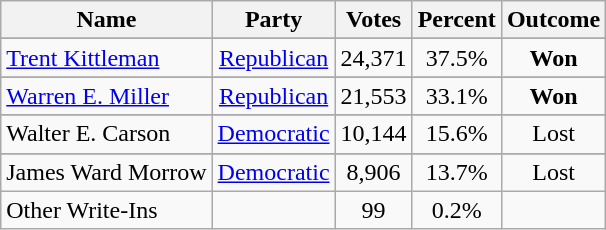<table class=wikitable style="text-align:center">
<tr>
<th>Name</th>
<th>Party</th>
<th>Votes</th>
<th>Percent</th>
<th>Outcome</th>
</tr>
<tr>
</tr>
<tr>
<td align=left><a href='#'>Trent Kittleman</a></td>
<td><a href='#'>Republican</a></td>
<td>24,371</td>
<td>37.5%</td>
<td><strong>Won</strong></td>
</tr>
<tr>
</tr>
<tr>
<td align=left><a href='#'>Warren E. Miller</a></td>
<td><a href='#'>Republican</a></td>
<td>21,553</td>
<td>33.1%</td>
<td><strong>Won</strong></td>
</tr>
<tr>
</tr>
<tr>
<td align=left>Walter E. Carson</td>
<td><a href='#'>Democratic</a></td>
<td>10,144</td>
<td>15.6%</td>
<td>Lost</td>
</tr>
<tr>
</tr>
<tr>
<td align=left>James Ward Morrow</td>
<td><a href='#'>Democratic</a></td>
<td>8,906</td>
<td>13.7%</td>
<td>Lost</td>
</tr>
<tr>
<td align=left>Other Write-Ins</td>
<td></td>
<td>99</td>
<td>0.2%</td>
<td></td>
</tr>
</table>
